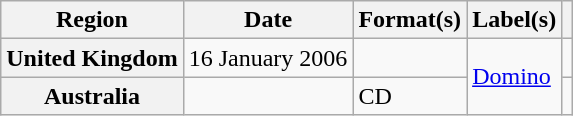<table class="wikitable plainrowheaders">
<tr>
<th scope="col">Region</th>
<th scope="col">Date</th>
<th scope="col">Format(s)</th>
<th scope="col">Label(s)</th>
<th scope="col"></th>
</tr>
<tr>
<th scope="row">United Kingdom</th>
<td>16 January 2006</td>
<td></td>
<td rowspan="2"><a href='#'>Domino</a></td>
<td></td>
</tr>
<tr>
<th scope="row">Australia</th>
<td></td>
<td>CD</td>
<td></td>
</tr>
</table>
